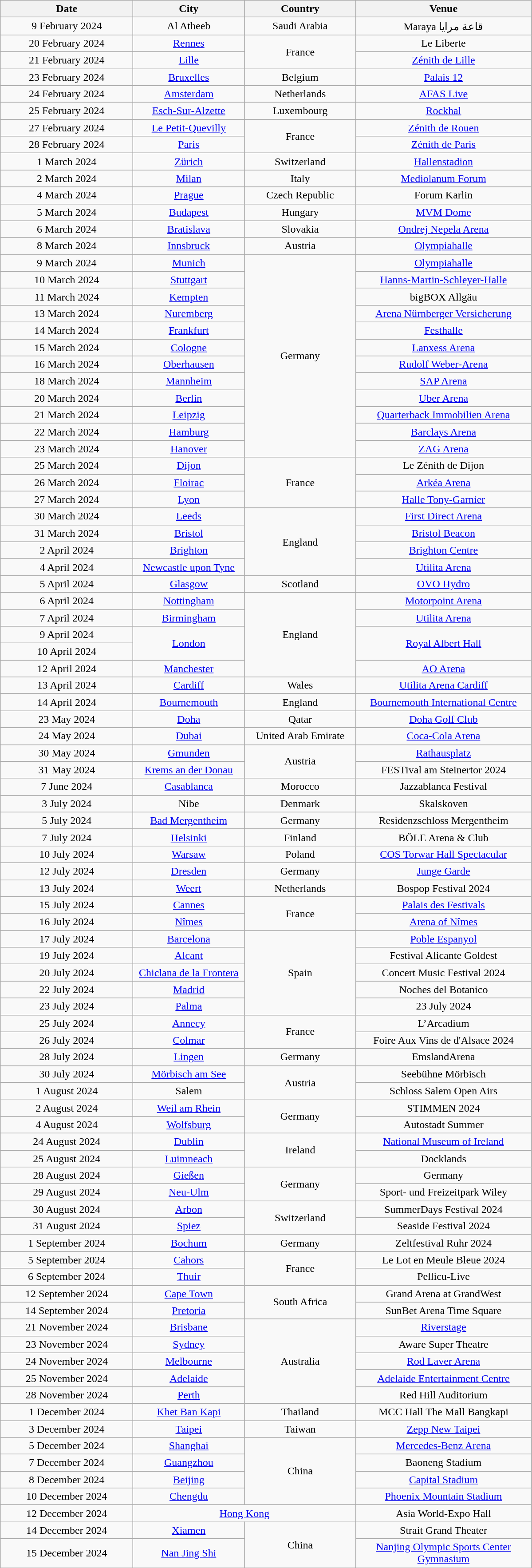<table class="wikitable plainrowheaders" style="text-align:center;">
<tr>
<th scope="col" style="width:12em;">Date</th>
<th scope="col" style="width:10em;">City</th>
<th scope="col" style="width:10em;">Country</th>
<th scope="col" style="width:16em;">Venue</th>
</tr>
<tr>
<td>9 February 2024</td>
<td>Al Atheeb</td>
<td>Saudi Arabia</td>
<td>Maraya قاعة مرايا</td>
</tr>
<tr>
<td>20 February 2024</td>
<td><a href='#'>Rennes</a></td>
<td rowspan="2">France</td>
<td>Le Liberte</td>
</tr>
<tr>
<td>21 February 2024</td>
<td><a href='#'>Lille</a></td>
<td><a href='#'>Zénith de Lille</a></td>
</tr>
<tr>
<td>23 February 2024</td>
<td><a href='#'>Bruxelles</a></td>
<td>Belgium</td>
<td><a href='#'>Palais 12</a></td>
</tr>
<tr>
<td>24 February 2024</td>
<td><a href='#'>Amsterdam</a></td>
<td>Netherlands</td>
<td><a href='#'>AFAS Live</a></td>
</tr>
<tr>
<td>25 February 2024</td>
<td><a href='#'>Esch-Sur-Alzette</a></td>
<td>Luxembourg</td>
<td><a href='#'>Rockhal</a></td>
</tr>
<tr>
<td>27 February 2024</td>
<td><a href='#'>Le Petit-Quevilly</a></td>
<td rowspan="2">France</td>
<td><a href='#'>Zénith de Rouen</a></td>
</tr>
<tr>
<td>28 February 2024</td>
<td><a href='#'>Paris</a></td>
<td><a href='#'>Zénith de Paris</a></td>
</tr>
<tr>
<td>1 March 2024</td>
<td><a href='#'>Zürich</a></td>
<td>Switzerland</td>
<td><a href='#'>Hallenstadion</a></td>
</tr>
<tr>
<td>2 March 2024</td>
<td><a href='#'>Milan</a></td>
<td>Italy</td>
<td><a href='#'>Mediolanum Forum</a></td>
</tr>
<tr>
<td>4 March 2024</td>
<td><a href='#'>Prague</a></td>
<td>Czech Republic</td>
<td>Forum Karlin</td>
</tr>
<tr>
<td>5 March 2024</td>
<td><a href='#'>Budapest</a></td>
<td>Hungary</td>
<td><a href='#'>MVM Dome</a></td>
</tr>
<tr>
<td>6 March 2024</td>
<td><a href='#'>Bratislava</a></td>
<td>Slovakia</td>
<td><a href='#'>Ondrej Nepela Arena</a></td>
</tr>
<tr>
<td>8 March 2024</td>
<td><a href='#'>Innsbruck</a></td>
<td>Austria</td>
<td><a href='#'>Olympiahalle</a></td>
</tr>
<tr>
<td>9 March 2024</td>
<td><a href='#'>Munich</a></td>
<td rowspan="12">Germany</td>
<td><a href='#'>Olympiahalle</a></td>
</tr>
<tr>
<td>10 March 2024</td>
<td><a href='#'>Stuttgart</a></td>
<td><a href='#'>Hanns-Martin-Schleyer-Halle</a></td>
</tr>
<tr>
<td>11 March 2024</td>
<td><a href='#'>Kempten</a></td>
<td>bigBOX Allgäu</td>
</tr>
<tr>
<td>13 March 2024</td>
<td><a href='#'>Nuremberg</a></td>
<td><a href='#'>Arena Nürnberger Versicherung</a></td>
</tr>
<tr>
<td>14 March 2024</td>
<td><a href='#'>Frankfurt</a></td>
<td><a href='#'>Festhalle</a></td>
</tr>
<tr>
<td>15 March 2024</td>
<td><a href='#'>Cologne</a></td>
<td><a href='#'>Lanxess Arena</a></td>
</tr>
<tr>
<td>16 March 2024</td>
<td><a href='#'>Oberhausen</a></td>
<td><a href='#'>Rudolf Weber-Arena</a></td>
</tr>
<tr>
<td>18 March 2024</td>
<td><a href='#'>Mannheim</a></td>
<td><a href='#'>SAP Arena</a></td>
</tr>
<tr>
<td>20 March 2024</td>
<td><a href='#'>Berlin</a></td>
<td><a href='#'>Uber Arena</a></td>
</tr>
<tr>
<td>21 March 2024</td>
<td><a href='#'>Leipzig</a></td>
<td><a href='#'>Quarterback Immobilien Arena</a></td>
</tr>
<tr>
<td>22 March 2024</td>
<td><a href='#'>Hamburg</a></td>
<td><a href='#'>Barclays Arena</a></td>
</tr>
<tr>
<td>23 March 2024</td>
<td><a href='#'>Hanover</a></td>
<td><a href='#'>ZAG Arena</a></td>
</tr>
<tr>
<td>25 March 2024</td>
<td><a href='#'>Dijon</a></td>
<td rowspan="3">France</td>
<td>Le Zénith de Dijon</td>
</tr>
<tr>
<td>26 March 2024</td>
<td><a href='#'>Floirac</a></td>
<td><a href='#'>Arkéa Arena</a></td>
</tr>
<tr>
<td>27 March 2024</td>
<td><a href='#'>Lyon</a></td>
<td><a href='#'>Halle Tony-Garnier</a></td>
</tr>
<tr>
<td>30 March 2024</td>
<td><a href='#'>Leeds</a></td>
<td rowspan="4">England</td>
<td><a href='#'>First Direct Arena</a></td>
</tr>
<tr>
<td>31 March 2024</td>
<td><a href='#'>Bristol</a></td>
<td><a href='#'>Bristol Beacon</a></td>
</tr>
<tr>
<td>2 April 2024</td>
<td><a href='#'>Brighton</a></td>
<td><a href='#'>Brighton Centre</a></td>
</tr>
<tr>
<td>4 April 2024</td>
<td><a href='#'>Newcastle upon Tyne</a></td>
<td><a href='#'>Utilita Arena</a></td>
</tr>
<tr>
<td>5 April 2024</td>
<td><a href='#'>Glasgow</a></td>
<td>Scotland</td>
<td><a href='#'>OVO Hydro</a></td>
</tr>
<tr>
<td>6 April 2024</td>
<td><a href='#'>Nottingham</a></td>
<td rowspan="5">England</td>
<td><a href='#'>Motorpoint Arena</a></td>
</tr>
<tr>
<td>7 April 2024</td>
<td><a href='#'>Birmingham</a></td>
<td><a href='#'>Utilita Arena</a></td>
</tr>
<tr>
<td>9 April 2024</td>
<td rowspan="2"><a href='#'>London</a></td>
<td rowspan="2"><a href='#'>Royal Albert Hall</a></td>
</tr>
<tr>
<td>10 April 2024</td>
</tr>
<tr>
<td>12 April 2024</td>
<td><a href='#'>Manchester</a></td>
<td><a href='#'>AO Arena</a></td>
</tr>
<tr>
<td>13 April 2024</td>
<td><a href='#'>Cardiff</a></td>
<td>Wales</td>
<td><a href='#'>Utilita Arena Cardiff</a></td>
</tr>
<tr>
<td>14 April 2024</td>
<td><a href='#'>Bournemouth</a></td>
<td>England</td>
<td><a href='#'>Bournemouth International Centre</a></td>
</tr>
<tr>
<td>23 May 2024</td>
<td><a href='#'>Doha</a></td>
<td>Qatar</td>
<td><a href='#'>Doha Golf Club</a></td>
</tr>
<tr>
<td>24 May 2024</td>
<td><a href='#'>Dubai</a></td>
<td>United Arab Emirate</td>
<td><a href='#'>Coca-Cola Arena</a></td>
</tr>
<tr>
<td>30 May 2024</td>
<td><a href='#'>Gmunden</a></td>
<td rowspan="2">Austria</td>
<td><a href='#'>Rathausplatz</a></td>
</tr>
<tr>
<td>31 May 2024</td>
<td><a href='#'>Krems an der Donau</a></td>
<td>FESTival am Steinertor 2024</td>
</tr>
<tr>
<td>7 June 2024</td>
<td><a href='#'>Casablanca</a></td>
<td>Morocco</td>
<td>Jazzablanca Festival</td>
</tr>
<tr>
<td>3 July 2024</td>
<td>Nibe</td>
<td>Denmark</td>
<td>Skalskoven</td>
</tr>
<tr>
<td>5 July 2024</td>
<td><a href='#'>Bad Mergentheim</a></td>
<td>Germany</td>
<td>Residenzschloss Mergentheim</td>
</tr>
<tr>
<td>7 July 2024</td>
<td><a href='#'>Helsinki</a></td>
<td>Finland</td>
<td>BÖLE Arena & Club</td>
</tr>
<tr>
<td>10 July 2024</td>
<td><a href='#'>Warsaw</a></td>
<td>Poland</td>
<td><a href='#'>COS Torwar Hall Spectacular</a></td>
</tr>
<tr>
<td>12 July 2024</td>
<td><a href='#'>Dresden</a></td>
<td>Germany</td>
<td><a href='#'>Junge Garde</a></td>
</tr>
<tr>
<td>13 July 2024</td>
<td><a href='#'>Weert</a></td>
<td>Netherlands</td>
<td>Bospop Festival 2024</td>
</tr>
<tr>
<td>15 July 2024</td>
<td><a href='#'>Cannes</a></td>
<td rowspan="2">France</td>
<td><a href='#'>Palais des Festivals</a></td>
</tr>
<tr>
<td>16 July 2024</td>
<td><a href='#'>Nîmes</a></td>
<td><a href='#'>Arena of Nîmes</a></td>
</tr>
<tr>
<td>17 July 2024</td>
<td><a href='#'>Barcelona</a></td>
<td rowspan="5">Spain</td>
<td><a href='#'>Poble Espanyol</a></td>
</tr>
<tr>
<td>19 July 2024</td>
<td><a href='#'>Alcant</a></td>
<td>Festival Alicante Goldest</td>
</tr>
<tr>
<td>20 July 2024</td>
<td><a href='#'>Chiclana de la Frontera</a></td>
<td>Concert Music Festival 2024</td>
</tr>
<tr>
<td>22 July 2024</td>
<td><a href='#'>Madrid</a></td>
<td>Noches del Botanico</td>
</tr>
<tr>
<td>23 July 2024</td>
<td><a href='#'>Palma</a></td>
<td>23 July 2024</td>
</tr>
<tr>
<td>25 July 2024</td>
<td><a href='#'>Annecy</a></td>
<td rowspan="2">France</td>
<td>L’Arcadium</td>
</tr>
<tr>
<td>26 July 2024</td>
<td><a href='#'>Colmar</a></td>
<td>Foire Aux Vins de d'Alsace 2024</td>
</tr>
<tr>
<td>28 July 2024</td>
<td><a href='#'>Lingen</a></td>
<td>Germany</td>
<td>EmslandArena</td>
</tr>
<tr>
<td>30 July 2024</td>
<td><a href='#'>Mörbisch am See</a></td>
<td rowspan="2">Austria</td>
<td>Seebühne Mörbisch</td>
</tr>
<tr>
<td>1 August 2024</td>
<td>Salem</td>
<td>Schloss Salem Open Airs</td>
</tr>
<tr>
<td>2 August 2024</td>
<td><a href='#'>Weil am Rhein</a></td>
<td rowspan="2">Germany</td>
<td>STIMMEN 2024</td>
</tr>
<tr>
<td>4 August 2024</td>
<td><a href='#'>Wolfsburg</a></td>
<td>Autostadt Summer</td>
</tr>
<tr>
<td>24 August 2024</td>
<td><a href='#'>Dublin</a></td>
<td rowspan="2">Ireland</td>
<td><a href='#'>National Museum of Ireland</a></td>
</tr>
<tr>
<td>25 August 2024</td>
<td><a href='#'>Luimneach</a></td>
<td>Docklands</td>
</tr>
<tr>
<td>28 August 2024</td>
<td><a href='#'>Gießen</a></td>
<td rowspan="2">Germany</td>
<td>Germany</td>
</tr>
<tr>
<td>29 August 2024</td>
<td><a href='#'>Neu-Ulm</a></td>
<td>Sport- und Freizeitpark Wiley</td>
</tr>
<tr>
<td>30 August 2024</td>
<td><a href='#'>Arbon</a></td>
<td rowspan="2">Switzerland</td>
<td>SummerDays Festival 2024</td>
</tr>
<tr>
<td>31 August 2024</td>
<td><a href='#'>Spiez</a></td>
<td>Seaside Festival 2024</td>
</tr>
<tr>
<td>1 September 2024</td>
<td><a href='#'>Bochum</a></td>
<td>Germany</td>
<td>Zeltfestival Ruhr 2024</td>
</tr>
<tr>
<td>5 September 2024</td>
<td><a href='#'>Cahors</a></td>
<td rowspan="2">France</td>
<td>Le Lot en Meule Bleue 2024</td>
</tr>
<tr>
<td>6 September 2024</td>
<td><a href='#'>Thuir</a></td>
<td>Pellicu-Live</td>
</tr>
<tr>
<td>12 September 2024</td>
<td><a href='#'>Cape Town</a></td>
<td rowspan="2">South Africa</td>
<td>Grand Arena at GrandWest</td>
</tr>
<tr>
<td>14 September 2024</td>
<td><a href='#'>Pretoria</a></td>
<td>SunBet Arena Time Square</td>
</tr>
<tr>
<td>21 November 2024</td>
<td><a href='#'>Brisbane</a></td>
<td rowspan="5">Australia</td>
<td><a href='#'>Riverstage</a></td>
</tr>
<tr>
<td>23 November 2024</td>
<td><a href='#'>Sydney</a></td>
<td>Aware Super Theatre</td>
</tr>
<tr>
<td>24 November 2024</td>
<td><a href='#'>Melbourne</a></td>
<td><a href='#'>Rod Laver Arena</a></td>
</tr>
<tr>
<td>25 November 2024</td>
<td><a href='#'>Adelaide</a></td>
<td><a href='#'>Adelaide Entertainment Centre</a></td>
</tr>
<tr>
<td>28 November 2024</td>
<td><a href='#'>Perth</a></td>
<td>Red Hill Auditorium</td>
</tr>
<tr>
<td>1 December 2024</td>
<td><a href='#'>Khet Ban Kapi</a></td>
<td>Thailand</td>
<td>MCC Hall The Mall Bangkapi</td>
</tr>
<tr>
<td>3 December 2024</td>
<td><a href='#'>Taipei</a></td>
<td>Taiwan</td>
<td><a href='#'>Zepp New Taipei</a></td>
</tr>
<tr>
<td>5 December 2024</td>
<td><a href='#'>Shanghai</a></td>
<td rowspan="4">China</td>
<td><a href='#'>Mercedes-Benz Arena</a></td>
</tr>
<tr>
<td>7 December 2024</td>
<td><a href='#'>Guangzhou</a></td>
<td>Baoneng Stadium</td>
</tr>
<tr>
<td>8 December 2024</td>
<td><a href='#'>Beijing</a></td>
<td><a href='#'>Capital Stadium</a></td>
</tr>
<tr>
<td>10 December 2024</td>
<td><a href='#'>Chengdu</a></td>
<td><a href='#'>Phoenix Mountain Stadium</a></td>
</tr>
<tr>
<td>12 December 2024</td>
<td colspan="2"><a href='#'>Hong Kong</a></td>
<td>Asia World-Expo Hall</td>
</tr>
<tr>
<td>14 December 2024</td>
<td><a href='#'>Xiamen</a></td>
<td rowspan="2">China</td>
<td>Strait Grand Theater</td>
</tr>
<tr>
<td>15 December 2024</td>
<td><a href='#'>Nan Jing Shi</a></td>
<td><a href='#'>Nanjing Olympic Sports Center Gymnasium</a></td>
</tr>
</table>
